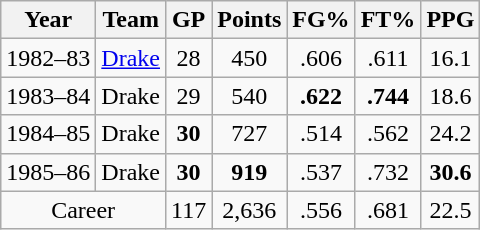<table class="wikitable"; style="text-align:center";>
<tr>
<th>Year</th>
<th>Team</th>
<th>GP</th>
<th>Points</th>
<th>FG%</th>
<th>FT%</th>
<th>PPG</th>
</tr>
<tr>
<td>1982–83</td>
<td><a href='#'>Drake</a></td>
<td>28</td>
<td>450</td>
<td>.606</td>
<td>.611</td>
<td>16.1</td>
</tr>
<tr>
<td>1983–84</td>
<td>Drake</td>
<td>29</td>
<td>540</td>
<td><strong>.622</strong></td>
<td><strong>.744</strong></td>
<td>18.6</td>
</tr>
<tr>
<td>1984–85</td>
<td>Drake</td>
<td><strong>30</strong></td>
<td>727</td>
<td>.514</td>
<td>.562</td>
<td>24.2</td>
</tr>
<tr>
<td>1985–86</td>
<td>Drake</td>
<td><strong>30</strong></td>
<td><strong>919</strong></td>
<td>.537</td>
<td>.732</td>
<td><strong>30.6</strong></td>
</tr>
<tr>
<td colspan=2; align=center>Career</td>
<td>117</td>
<td>2,636</td>
<td>.556</td>
<td>.681</td>
<td>22.5</td>
</tr>
</table>
